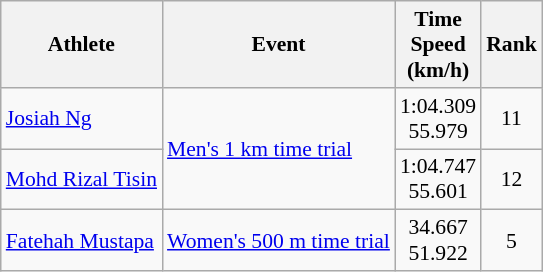<table class="wikitable" style="font-size:90%;">
<tr>
<th>Athlete</th>
<th>Event</th>
<th>Time<br>Speed<br>(km/h)</th>
<th>Rank</th>
</tr>
<tr align=center>
<td align=left><a href='#'>Josiah Ng</a></td>
<td align=left rowspan=2><a href='#'>Men's 1 km time trial</a></td>
<td>1:04.309<br>55.979</td>
<td>11</td>
</tr>
<tr align=center>
<td align=left><a href='#'>Mohd Rizal Tisin</a></td>
<td>1:04.747<br>55.601</td>
<td>12</td>
</tr>
<tr align=center>
<td align=left><a href='#'>Fatehah Mustapa</a></td>
<td align=left><a href='#'>Women's 500 m time trial</a></td>
<td>34.667<br>51.922</td>
<td>5</td>
</tr>
</table>
